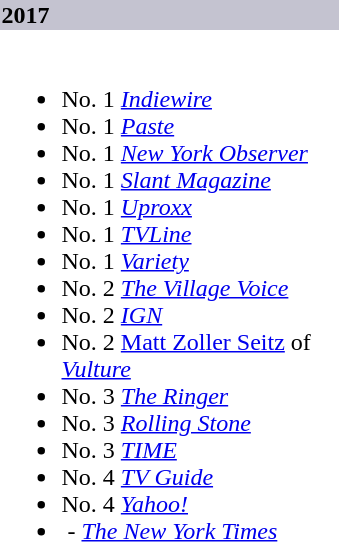<table class="collapsible">
<tr>
<th style="width:14em; background:#C4C3D0; text-align:left">2017</th>
</tr>
<tr>
<td colspan=><br><ul><li>No. 1 <em><a href='#'>Indiewire</a></em></li><li>No. 1 <em><a href='#'>Paste</a></em></li><li>No. 1 <em><a href='#'>New York Observer</a></em></li><li>No. 1 <em><a href='#'>Slant Magazine</a></em></li><li>No. 1 <em><a href='#'>Uproxx</a></em></li><li>No. 1 <em><a href='#'>TVLine</a></em></li><li>No. 1 <em><a href='#'>Variety</a></em></li><li>No. 2 <em><a href='#'>The Village Voice</a></em></li><li>No. 2 <em><a href='#'>IGN</a></em></li><li>No. 2 <a href='#'>Matt Zoller Seitz</a> of <em><a href='#'>Vulture</a></em></li><li>No. 3 <em><a href='#'>The Ringer</a></em></li><li>No. 3 <em><a href='#'>Rolling Stone</a></em></li><li>No. 3 <em><a href='#'>TIME</a></em></li><li>No. 4 <em><a href='#'>TV Guide</a></em></li><li>No. 4 <em><a href='#'>Yahoo!</a></em></li><li> - <em><a href='#'>The New York Times</a></em></li></ul></td>
</tr>
</table>
